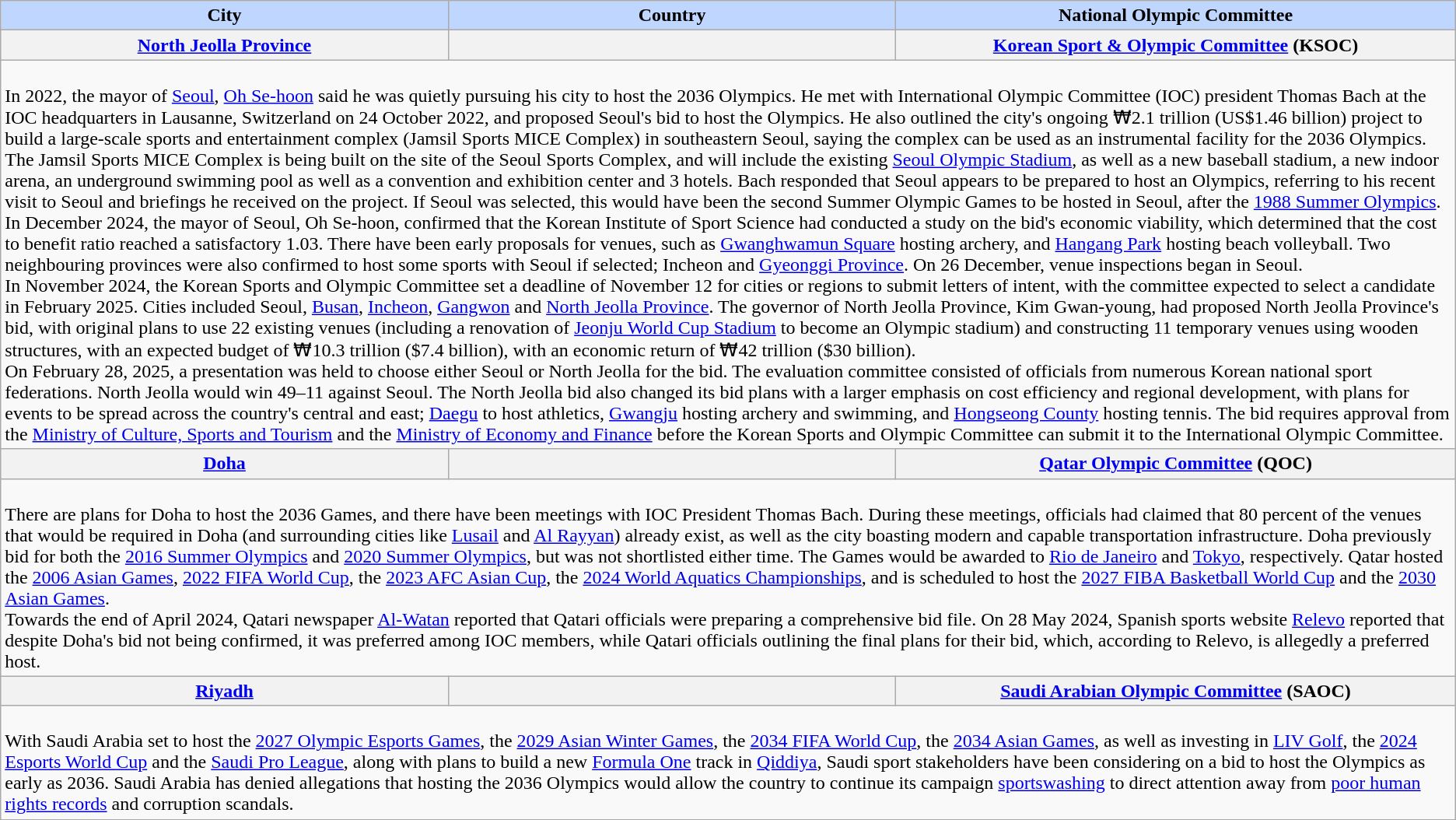<table class="wikitable plainrowheaders">
<tr>
<th style="background-color: #BFD7FF" width="20%">City</th>
<th style="background-color: #BFD7FF" width="20%">Country</th>
<th style="background-color: #BFD7FF" width="25%">National Olympic Committee</th>
</tr>
<tr>
<th style="text-align:center" scope="row"><strong><a href='#'>North Jeolla Province</a></strong></th>
<th scope="row"></th>
<th style="text-align:center" scope="row"><a href='#'>Korean Sport & Olympic Committee</a> (KSOC)</th>
</tr>
<tr>
<td colspan="3"><br>In 2022, the mayor of <a href='#'>Seoul</a>, <a href='#'>Oh Se-hoon</a> said he was quietly pursuing his city to host the 2036 Olympics. He met with International Olympic Committee (IOC) president Thomas Bach at the IOC headquarters in Lausanne, Switzerland on 24 October 2022, and proposed Seoul's bid to host the Olympics. He also outlined the city's ongoing ₩2.1 trillion (US$1.46 billion) project to build a large-scale sports and entertainment complex (Jamsil Sports MICE Complex) in southeastern Seoul, saying the complex can be used as an instrumental facility for the 2036 Olympics. The Jamsil Sports MICE Complex is being built on the site of the Seoul Sports Complex, and will include the existing <a href='#'>Seoul Olympic Stadium</a>, as well as a new baseball stadium, a new indoor arena, an underground swimming pool as well as a convention and exhibition center and 3 hotels. Bach responded that Seoul appears to be prepared to host an Olympics, referring to his recent visit to Seoul and briefings he received on the project. If Seoul was selected, this would have been the second Summer Olympic Games to be hosted in Seoul, after the <a href='#'>1988 Summer Olympics</a>.<br>In December 2024, the mayor of Seoul, Oh Se-hoon, confirmed that the Korean Institute of Sport Science had conducted a study on the bid's economic viability, which determined that the cost to benefit ratio reached a satisfactory 1.03. There have been early proposals for venues, such as <a href='#'>Gwanghwamun Square</a> hosting archery, and <a href='#'>Hangang Park</a> hosting beach volleyball. Two neighbouring provinces were also confirmed to host some sports with Seoul if selected; Incheon and <a href='#'>Gyeonggi Province</a>. On 26 December, venue inspections began in Seoul.<br>In November 2024, the Korean Sports and Olympic Committee set a deadline of November 12 for cities or regions to submit letters of intent, with the committee expected to select a candidate in February 2025. Cities included Seoul, <a href='#'>Busan</a>, <a href='#'>Incheon</a>, <a href='#'>Gangwon</a> and <a href='#'>North Jeolla Province</a>. The governor of North Jeolla Province, Kim Gwan-young, had proposed North Jeolla Province's bid, with original plans to use 22 existing venues (including a renovation of <a href='#'>Jeonju World Cup Stadium</a> to become an Olympic stadium) and constructing 11 temporary venues using wooden structures, with an expected budget of ₩10.3 trillion ($7.4 billion), with an economic return of ₩42 trillion ($30 billion).<br>On February 28, 2025, a presentation was held to choose either Seoul or North Jeolla for the bid. The evaluation committee consisted of officials from numerous Korean national sport federations. North Jeolla would win 49–11 against Seoul. The North Jeolla bid also changed its bid plans with a larger emphasis on cost efficiency and regional development, with plans for events to be spread across the country's central and east; <a href='#'>Daegu</a> to host athletics, <a href='#'>Gwangju</a> hosting archery and swimming, and <a href='#'>Hongseong County</a> hosting tennis. The bid requires approval from the <a href='#'>Ministry of Culture, Sports and Tourism</a> and the <a href='#'>Ministry of Economy and Finance</a> before the Korean Sports and Olympic Committee can submit it to the International Olympic Committee.</td>
</tr>
<tr>
<th style="text-align:center" scope="row"><strong><a href='#'>Doha</a></strong></th>
<th scope="row"></th>
<th style="text-align:center" scope="row"><a href='#'>Qatar Olympic Committee</a> (QOC)</th>
</tr>
<tr>
<td colspan="3"><br>There are plans for Doha to host the 2036 Games, and there have been meetings with IOC President Thomas Bach. During these meetings, officials had claimed that 80 percent of the venues that would be required in Doha (and surrounding cities like <a href='#'>Lusail</a> and <a href='#'>Al Rayyan</a>) already exist, as well as the city boasting modern and capable transportation infrastructure. Doha previously bid for both the <a href='#'>2016 Summer Olympics</a> and <a href='#'>2020 Summer Olympics</a>, but was not shortlisted either time. The Games would be awarded to <a href='#'>Rio de Janeiro</a> and <a href='#'>Tokyo</a>, respectively. Qatar hosted the <a href='#'>2006 Asian Games</a>, <a href='#'>2022 FIFA World Cup</a>, the <a href='#'>2023 AFC Asian Cup</a>, the <a href='#'>2024 World Aquatics Championships</a>, and is scheduled to host the <a href='#'>2027 FIBA Basketball World Cup</a> and the <a href='#'>2030 Asian Games</a>.<br>Towards the end of April 2024, Qatari newspaper <a href='#'>Al-Watan</a> reported that Qatari officials were preparing a comprehensive bid file. On 28 May 2024, Spanish sports website <a href='#'>Relevo</a> reported that despite Doha's bid not being confirmed, it was preferred among IOC members, while Qatari officials outlining the final plans for their bid, which, according to Relevo, is allegedly a preferred host.</td>
</tr>
<tr>
<th style="text-align:center" scope="row"><strong><a href='#'>Riyadh</a></strong></th>
<th scope="row"></th>
<th style="text-align:center" scope="row"><a href='#'>Saudi Arabian Olympic Committee</a> (SAOC)</th>
</tr>
<tr>
<td colspan="3"><br>With Saudi Arabia set to host the <a href='#'>2027 Olympic Esports Games</a>, the <a href='#'>2029 Asian Winter Games</a>, the <a href='#'>2034 FIFA World Cup</a>, the <a href='#'>2034 Asian Games</a>, as well as investing in <a href='#'>LIV Golf</a>, the <a href='#'>2024 Esports World Cup</a> and the <a href='#'>Saudi Pro League</a>, along with plans to build a new <a href='#'>Formula One</a> track in <a href='#'>Qiddiya</a>, Saudi sport stakeholders have been considering on a bid to host the Olympics as early as 2036. Saudi Arabia has denied allegations that hosting the 2036 Olympics would allow the country to continue its campaign <a href='#'>sportswashing</a> to direct attention away from <a href='#'>poor human rights records</a> and corruption scandals.</td>
</tr>
</table>
